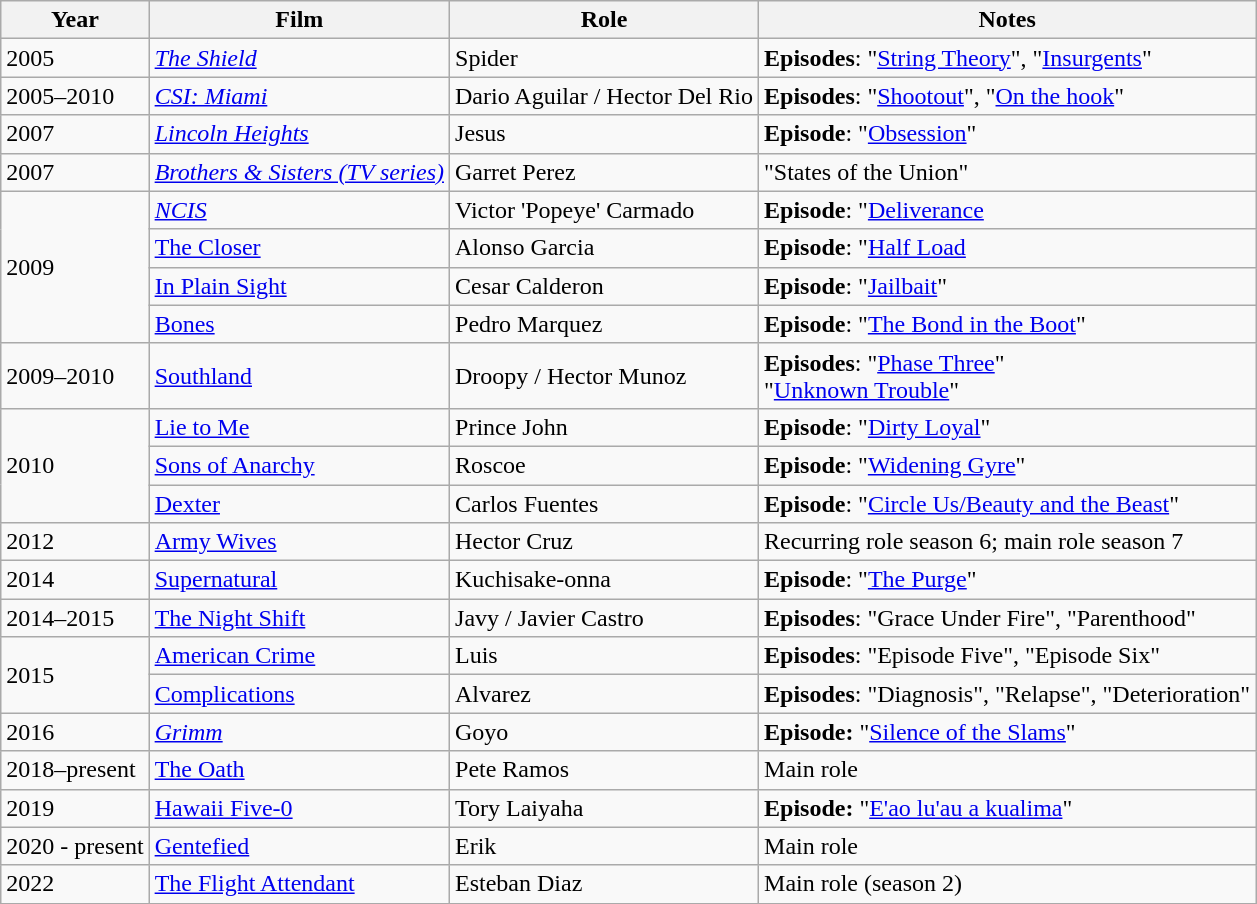<table class="wikitable">
<tr>
<th scope="col">Year</th>
<th scope="col">Film</th>
<th scope="col">Role</th>
<th scope="col">Notes</th>
</tr>
<tr>
<td>2005</td>
<td><em><a href='#'>The Shield</a></em></td>
<td>Spider</td>
<td><strong>Episodes</strong>: "<a href='#'>String Theory</a>", "<a href='#'>Insurgents</a>"</td>
</tr>
<tr>
<td>2005–2010</td>
<td><em><a href='#'>CSI: Miami</a></em></td>
<td>Dario Aguilar / Hector Del Rio</td>
<td><strong>Episodes</strong>: "<a href='#'>Shootout</a>", "<a href='#'>On the hook</a>"</td>
</tr>
<tr>
<td>2007</td>
<td><em><a href='#'>Lincoln Heights</a></em></td>
<td>Jesus</td>
<td><strong>Episode</strong>: "<a href='#'>Obsession</a>"</td>
</tr>
<tr>
<td>2007</td>
<td><em><a href='#'>Brothers & Sisters (TV series)</a></em></td>
<td>Garret Perez</td>
<td>"States of the Union"</td>
</tr>
<tr>
<td rowspan="4">2009</td>
<td><em><a href='#'>NCIS</a></em></td>
<td>Victor 'Popeye' Carmado</td>
<td><strong>Episode</strong>: "<a href='#'>Deliverance</a><em></td>
</tr>
<tr>
<td></em><a href='#'>The Closer</a><em></td>
<td>Alonso Garcia</td>
<td><strong>Episode</strong>: "<a href='#'>Half Load</a></td>
</tr>
<tr>
<td></em><a href='#'>In Plain Sight</a><em></td>
<td>Cesar Calderon</td>
<td><strong>Episode</strong>: "<a href='#'>Jailbait</a>"</td>
</tr>
<tr>
<td></em><a href='#'>Bones</a><em></td>
<td>Pedro Marquez</td>
<td><strong>Episode</strong>: "<a href='#'>The Bond in the Boot</a>"</td>
</tr>
<tr>
<td>2009–2010</td>
<td></em><a href='#'>Southland</a><em></td>
<td>Droopy / Hector Munoz</td>
<td><strong>Episodes</strong>: "<a href='#'>Phase Three</a>" <br> "<a href='#'>Unknown Trouble</a>"</td>
</tr>
<tr>
<td rowspan="3">2010</td>
<td></em><a href='#'>Lie to Me</a><em></td>
<td>Prince John</td>
<td><strong>Episode</strong>: "<a href='#'>Dirty Loyal</a>"</td>
</tr>
<tr>
<td></em><a href='#'>Sons of Anarchy</a><em></td>
<td>Roscoe</td>
<td><strong>Episode</strong>: "<a href='#'>Widening Gyre</a>"</td>
</tr>
<tr>
<td></em><a href='#'>Dexter</a><em></td>
<td>Carlos Fuentes</td>
<td><strong>Episode</strong>: "<a href='#'>Circle Us/Beauty and the Beast</a>"</td>
</tr>
<tr>
<td>2012</td>
<td></em><a href='#'>Army Wives</a><em></td>
<td>Hector Cruz</td>
<td>Recurring role season 6; main role season 7</td>
</tr>
<tr>
<td>2014</td>
<td></em><a href='#'>Supernatural</a><em></td>
<td>Kuchisake-onna</td>
<td><strong>Episode</strong>: "<a href='#'>The Purge</a>"</td>
</tr>
<tr>
<td>2014–2015</td>
<td></em><a href='#'>The Night Shift</a><em></td>
<td>Javy / Javier Castro</td>
<td><strong>Episodes</strong>: "Grace Under Fire", "Parenthood"</td>
</tr>
<tr>
<td rowspan="2">2015</td>
<td></em><a href='#'>American Crime</a><em></td>
<td>Luis</td>
<td><strong>Episodes</strong>: "Episode Five", "Episode Six"</td>
</tr>
<tr>
<td></em><a href='#'>Complications</a><em></td>
<td>Alvarez</td>
<td><strong>Episodes</strong>: "Diagnosis", "Relapse", "Deterioration"</td>
</tr>
<tr>
<td>2016</td>
<td></em><a href='#'><em>Grimm</em></a><em></td>
<td>Goyo</td>
<td><strong>Episode:</strong> "<a href='#'>Silence of the Slams</a>"</td>
</tr>
<tr>
<td>2018–present</td>
<td></em><a href='#'>The Oath</a><em></td>
<td>Pete Ramos</td>
<td>Main role</td>
</tr>
<tr>
<td>2019</td>
<td></em><a href='#'>Hawaii Five-0</a><em></td>
<td>Tory Laiyaha</td>
<td><strong>Episode:</strong> "<a href='#'>E'ao lu'au a kualima</a>"</td>
</tr>
<tr>
<td>2020 - present</td>
<td></em><a href='#'>Gentefied</a><em></td>
<td>Erik</td>
<td>Main role</td>
</tr>
<tr>
<td>2022</td>
<td></em><a href='#'>The Flight Attendant</a><em></td>
<td>Esteban Diaz</td>
<td>Main role (season 2)</td>
</tr>
</table>
